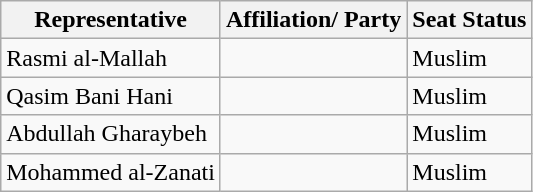<table class="wikitable">
<tr>
<th>Representative</th>
<th>Affiliation/ Party</th>
<th>Seat Status</th>
</tr>
<tr>
<td>Rasmi al-Mallah</td>
<td></td>
<td>Muslim</td>
</tr>
<tr>
<td>Qasim Bani Hani</td>
<td></td>
<td>Muslim</td>
</tr>
<tr>
<td>Abdullah Gharaybeh</td>
<td></td>
<td>Muslim</td>
</tr>
<tr>
<td>Mohammed al-Zanati</td>
<td></td>
<td>Muslim</td>
</tr>
</table>
